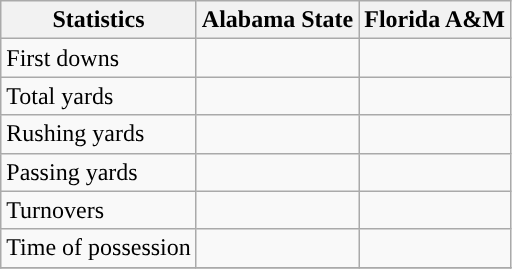<table class="wikitable">
<tr>
<th>Statistics</th>
<th>Alabama State</th>
<th>Florida A&M</th>
</tr>
<tr>
<td>First downs</td>
<td> </td>
<td> </td>
</tr>
<tr>
<td>Total yards</td>
<td> </td>
<td> </td>
</tr>
<tr>
<td>Rushing yards</td>
<td> </td>
<td> </td>
</tr>
<tr>
<td>Passing yards</td>
<td> </td>
<td> </td>
</tr>
<tr>
<td>Turnovers</td>
<td> </td>
<td> </td>
</tr>
<tr>
<td>Time of possession</td>
<td> </td>
<td> </td>
</tr>
<tr>
</tr>
</table>
